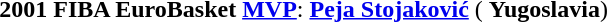<table width=95%>
<tr align=center>
<td><strong>2001 FIBA EuroBasket <a href='#'>MVP</a></strong>: <strong><a href='#'>Peja Stojaković</a></strong> ( <strong>Yugoslavia</strong>)</td>
</tr>
</table>
